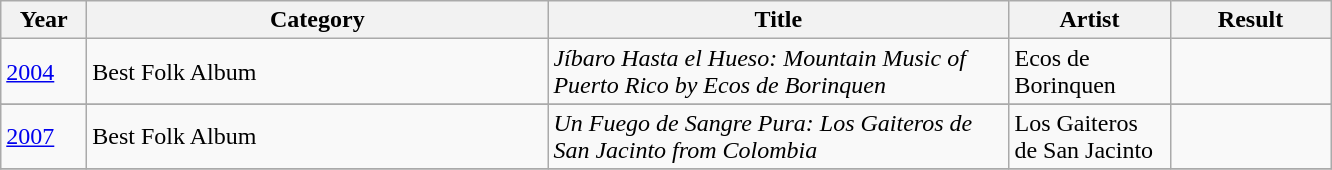<table class=wikitable>
<tr>
<th style="width:50px;">Year</th>
<th style="width:300px;">Category</th>
<th style="width:300px;">Title</th>
<th style="width:100px;">Artist</th>
<th style="width:100px;">Result</th>
</tr>
<tr>
<td><a href='#'>2004</a></td>
<td>Best Folk Album</td>
<td><em>Jíbaro Hasta el Hueso: Mountain Music of Puerto Rico by Ecos de Borinquen</em></td>
<td>Ecos de Borinquen</td>
<td></td>
</tr>
<tr>
</tr>
<tr>
<td><a href='#'>2007</a></td>
<td>Best Folk Album</td>
<td><em>Un Fuego de Sangre Pura: Los Gaiteros de San Jacinto from Colombia</em></td>
<td>Los Gaiteros de San Jacinto</td>
<td></td>
</tr>
<tr>
</tr>
</table>
